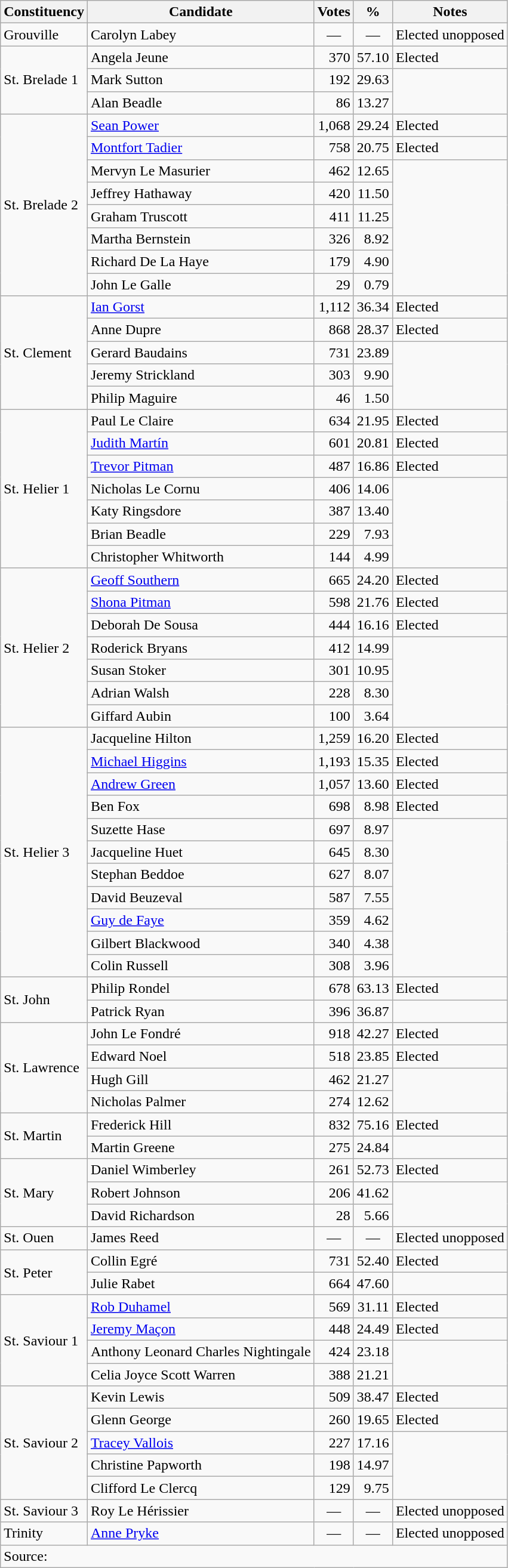<table class=wikitable style=text-align:right>
<tr>
<th>Constituency</th>
<th>Candidate</th>
<th>Votes</th>
<th>%</th>
<th>Notes</th>
</tr>
<tr>
<td align=left>Grouville</td>
<td align=left>Carolyn Labey</td>
<td align=center>—</td>
<td align=center>—</td>
<td align=left>Elected unopposed</td>
</tr>
<tr>
<td align=left rowspan=3>St. Brelade 1</td>
<td align=left>Angela Jeune</td>
<td>370</td>
<td>57.10</td>
<td align=left>Elected</td>
</tr>
<tr>
<td align=left>Mark Sutton</td>
<td>192</td>
<td>29.63</td>
</tr>
<tr>
<td align=left>Alan Beadle</td>
<td>86</td>
<td>13.27</td>
</tr>
<tr>
<td align=left rowspan=8>St. Brelade 2</td>
<td align=left><a href='#'>Sean Power</a></td>
<td>1,068</td>
<td>29.24</td>
<td align=left>Elected</td>
</tr>
<tr>
<td align=left><a href='#'>Montfort Tadier</a></td>
<td>758</td>
<td>20.75</td>
<td align=left>Elected</td>
</tr>
<tr>
<td align=left>Mervyn Le Masurier</td>
<td>462</td>
<td>12.65</td>
</tr>
<tr>
<td align=left>Jeffrey Hathaway</td>
<td>420</td>
<td>11.50</td>
</tr>
<tr>
<td align=left>Graham Truscott</td>
<td>411</td>
<td>11.25</td>
</tr>
<tr>
<td align=left>Martha Bernstein</td>
<td>326</td>
<td>8.92</td>
</tr>
<tr>
<td align=left>Richard De La Haye</td>
<td>179</td>
<td>4.90</td>
</tr>
<tr>
<td align=left>John Le Galle</td>
<td>29</td>
<td>0.79</td>
</tr>
<tr>
<td align=left rowspan=5>St. Clement</td>
<td align=left><a href='#'>Ian Gorst</a></td>
<td>1,112</td>
<td>36.34</td>
<td align=left>Elected</td>
</tr>
<tr>
<td align=left>Anne Dupre</td>
<td>868</td>
<td>28.37</td>
<td align=left>Elected</td>
</tr>
<tr>
<td align=left>Gerard Baudains</td>
<td>731</td>
<td>23.89</td>
</tr>
<tr>
<td align=left>Jeremy Strickland</td>
<td>303</td>
<td>9.90</td>
</tr>
<tr>
<td align=left>Philip Maguire</td>
<td>46</td>
<td>1.50</td>
</tr>
<tr>
<td align=left rowspan=7>St. Helier 1</td>
<td align=left>Paul Le Claire</td>
<td>634</td>
<td>21.95</td>
<td align=left>Elected</td>
</tr>
<tr>
<td align=left><a href='#'>Judith Martín</a></td>
<td>601</td>
<td>20.81</td>
<td align=left>Elected</td>
</tr>
<tr>
<td align=left><a href='#'>Trevor Pitman</a></td>
<td>487</td>
<td>16.86</td>
<td align=left>Elected</td>
</tr>
<tr>
<td align=left>Nicholas Le Cornu</td>
<td>406</td>
<td>14.06</td>
</tr>
<tr>
<td align=left>Katy Ringsdore</td>
<td>387</td>
<td>13.40</td>
</tr>
<tr>
<td align=left>Brian Beadle</td>
<td>229</td>
<td>7.93</td>
</tr>
<tr>
<td align=left>Christopher Whitworth</td>
<td>144</td>
<td>4.99</td>
</tr>
<tr>
<td align=left rowspan=7>St. Helier 2</td>
<td align=left><a href='#'>Geoff Southern</a></td>
<td>665</td>
<td>24.20</td>
<td align=left>Elected</td>
</tr>
<tr>
<td align=left><a href='#'>Shona Pitman</a></td>
<td>598</td>
<td>21.76</td>
<td align=left>Elected</td>
</tr>
<tr>
<td align=left>Deborah De Sousa</td>
<td>444</td>
<td>16.16</td>
<td align=left>Elected</td>
</tr>
<tr>
<td align=left>Roderick Bryans</td>
<td>412</td>
<td>14.99</td>
</tr>
<tr>
<td align=left>Susan Stoker</td>
<td>301</td>
<td>10.95</td>
</tr>
<tr>
<td align=left>Adrian Walsh</td>
<td>228</td>
<td>8.30</td>
</tr>
<tr>
<td align=left>Giffard Aubin</td>
<td>100</td>
<td>3.64</td>
</tr>
<tr>
<td align=left rowspan=11>St. Helier 3</td>
<td align=left>Jacqueline Hilton</td>
<td>1,259</td>
<td>16.20</td>
<td align=left>Elected</td>
</tr>
<tr>
<td align=left><a href='#'>Michael Higgins</a></td>
<td>1,193</td>
<td>15.35</td>
<td align=left>Elected</td>
</tr>
<tr>
<td align=left><a href='#'>Andrew Green</a></td>
<td>1,057</td>
<td>13.60</td>
<td align=left>Elected</td>
</tr>
<tr>
<td align=left>Ben Fox</td>
<td>698</td>
<td>8.98</td>
<td align=left>Elected</td>
</tr>
<tr>
<td align=left>Suzette Hase</td>
<td>697</td>
<td>8.97</td>
</tr>
<tr>
<td align=left>Jacqueline Huet</td>
<td>645</td>
<td>8.30</td>
</tr>
<tr>
<td align=left>Stephan Beddoe</td>
<td>627</td>
<td>8.07</td>
</tr>
<tr>
<td align=left>David Beuzeval</td>
<td>587</td>
<td>7.55</td>
</tr>
<tr>
<td align=left><a href='#'>Guy de Faye</a></td>
<td>359</td>
<td>4.62</td>
</tr>
<tr>
<td align=left>Gilbert Blackwood</td>
<td>340</td>
<td>4.38</td>
</tr>
<tr>
<td align=left>Colin Russell</td>
<td>308</td>
<td>3.96</td>
</tr>
<tr>
<td align=left rowspan=2>St. John</td>
<td align=left>Philip Rondel</td>
<td>678</td>
<td>63.13</td>
<td align=left>Elected</td>
</tr>
<tr>
<td align=left>Patrick Ryan</td>
<td>396</td>
<td>36.87</td>
</tr>
<tr>
<td align=left rowspan=4>St. Lawrence</td>
<td align=left>John Le Fondré</td>
<td>918</td>
<td>42.27</td>
<td align=left>Elected</td>
</tr>
<tr>
<td align=left>Edward Noel</td>
<td>518</td>
<td>23.85</td>
<td align=left>Elected</td>
</tr>
<tr>
<td align=left>Hugh Gill</td>
<td>462</td>
<td>21.27</td>
</tr>
<tr>
<td align=left>Nicholas Palmer</td>
<td>274</td>
<td>12.62</td>
</tr>
<tr>
<td align=left rowspan=2>St. Martin</td>
<td align=left>Frederick Hill</td>
<td>832</td>
<td>75.16</td>
<td align=left>Elected</td>
</tr>
<tr>
<td align=left>Martin Greene</td>
<td>275</td>
<td>24.84</td>
</tr>
<tr>
<td align=left rowspan=3>St. Mary</td>
<td align=left>Daniel Wimberley</td>
<td>261</td>
<td>52.73</td>
<td align=left>Elected</td>
</tr>
<tr>
<td align=left>Robert Johnson</td>
<td>206</td>
<td>41.62</td>
</tr>
<tr>
<td align=left>David Richardson</td>
<td>28</td>
<td>5.66</td>
</tr>
<tr>
<td align=left>St. Ouen</td>
<td align=left>James Reed</td>
<td align=center>—</td>
<td align=center>—</td>
<td align=left>Elected unopposed</td>
</tr>
<tr>
<td align=left rowspan=2>St. Peter</td>
<td align=left>Collin Egré</td>
<td>731</td>
<td>52.40</td>
<td align=left>Elected</td>
</tr>
<tr>
<td align=left>Julie Rabet</td>
<td>664</td>
<td>47.60</td>
</tr>
<tr>
<td align=left rowspan=4>St. Saviour 1</td>
<td align=left><a href='#'>Rob Duhamel</a></td>
<td>569</td>
<td>31.11</td>
<td align=left>Elected</td>
</tr>
<tr>
<td align=left><a href='#'>Jeremy Maçon</a></td>
<td>448</td>
<td>24.49</td>
<td align=left>Elected</td>
</tr>
<tr>
<td align=left>Anthony Leonard Charles Nightingale</td>
<td>424</td>
<td>23.18</td>
</tr>
<tr>
<td align=left>Celia Joyce Scott Warren</td>
<td>388</td>
<td>21.21</td>
</tr>
<tr>
<td align=left rowspan=5>St. Saviour 2</td>
<td align=left>Kevin Lewis</td>
<td>509</td>
<td>38.47</td>
<td align=left>Elected</td>
</tr>
<tr>
<td align=left>Glenn George</td>
<td>260</td>
<td>19.65</td>
<td align=left>Elected</td>
</tr>
<tr>
<td align=left><a href='#'>Tracey Vallois</a></td>
<td>227</td>
<td>17.16</td>
</tr>
<tr>
<td align=left>Christine Papworth</td>
<td>198</td>
<td>14.97</td>
</tr>
<tr>
<td align=left>Clifford Le Clercq</td>
<td>129</td>
<td>9.75</td>
</tr>
<tr>
<td align=left>St. Saviour 3</td>
<td align=left>Roy Le Hérissier</td>
<td align=center>—</td>
<td align=center>—</td>
<td align=left>Elected unopposed</td>
</tr>
<tr>
<td align=left>Trinity</td>
<td align=left><a href='#'>Anne Pryke</a></td>
<td align=center>—</td>
<td align=center>—</td>
<td align=left>Elected unopposed</td>
</tr>
<tr>
<td align=left colspan=5>Source:</td>
</tr>
</table>
